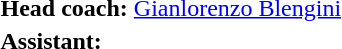<table>
<tr>
<td><strong>Head coach:</strong></td>
<td><a href='#'>Gianlorenzo Blengini</a></td>
</tr>
<tr>
<td><strong>Assistant:</strong></td>
<td></td>
</tr>
</table>
